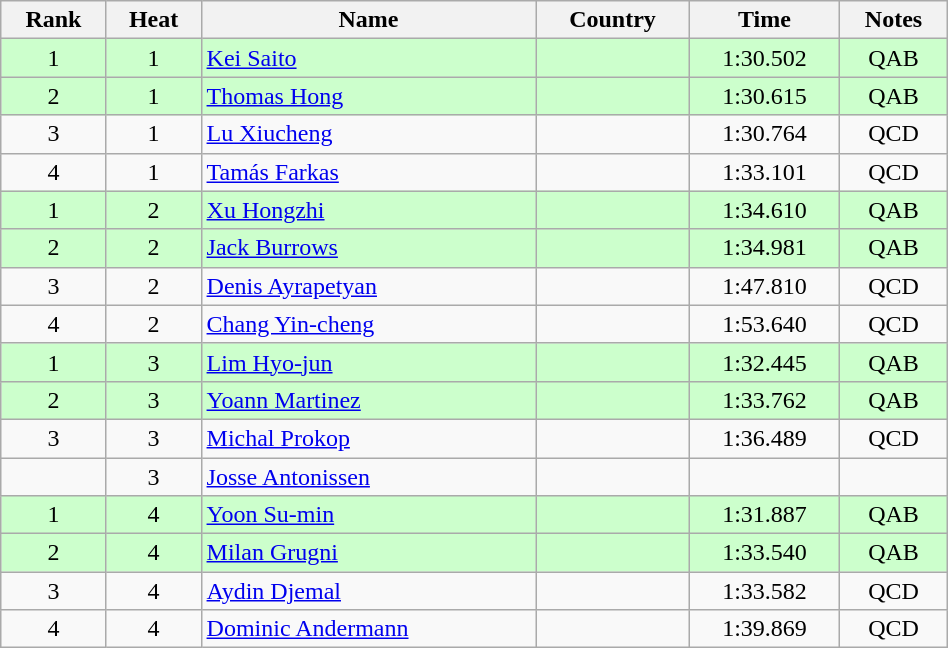<table class="wikitable sortable" style="text-align:center" width=50%>
<tr>
<th>Rank</th>
<th>Heat</th>
<th>Name</th>
<th>Country</th>
<th>Time</th>
<th>Notes</th>
</tr>
<tr bgcolor=ccffcc>
<td>1</td>
<td>1</td>
<td align=left><a href='#'>Kei Saito</a></td>
<td align=left></td>
<td>1:30.502</td>
<td>QAB</td>
</tr>
<tr bgcolor=ccffcc>
<td>2</td>
<td>1</td>
<td align=left><a href='#'>Thomas Hong</a></td>
<td align=left></td>
<td>1:30.615</td>
<td>QAB</td>
</tr>
<tr>
<td>3</td>
<td>1</td>
<td align=left><a href='#'>Lu Xiucheng</a></td>
<td align=left></td>
<td>1:30.764</td>
<td>QCD</td>
</tr>
<tr>
<td>4</td>
<td>1</td>
<td align=left><a href='#'>Tamás Farkas</a></td>
<td align=left></td>
<td>1:33.101</td>
<td>QCD</td>
</tr>
<tr bgcolor=ccffcc>
<td>1</td>
<td>2</td>
<td align=left><a href='#'>Xu Hongzhi</a></td>
<td align=left></td>
<td>1:34.610</td>
<td>QAB</td>
</tr>
<tr bgcolor=ccffcc>
<td>2</td>
<td>2</td>
<td align=left><a href='#'>Jack Burrows</a></td>
<td align=left></td>
<td>1:34.981</td>
<td>QAB</td>
</tr>
<tr>
<td>3</td>
<td>2</td>
<td align=left><a href='#'>Denis Ayrapetyan</a></td>
<td align=left></td>
<td>1:47.810</td>
<td>QCD</td>
</tr>
<tr>
<td>4</td>
<td>2</td>
<td align=left><a href='#'>Chang Yin-cheng</a></td>
<td align=left></td>
<td>1:53.640</td>
<td>QCD</td>
</tr>
<tr bgcolor=ccffcc>
<td>1</td>
<td>3</td>
<td align=left><a href='#'>Lim Hyo-jun</a></td>
<td align=left></td>
<td>1:32.445</td>
<td>QAB</td>
</tr>
<tr bgcolor=ccffcc>
<td>2</td>
<td>3</td>
<td align=left><a href='#'>Yoann Martinez</a></td>
<td align=left></td>
<td>1:33.762</td>
<td>QAB</td>
</tr>
<tr>
<td>3</td>
<td>3</td>
<td align=left><a href='#'>Michal Prokop</a></td>
<td align=left></td>
<td>1:36.489</td>
<td>QCD</td>
</tr>
<tr>
<td></td>
<td>3</td>
<td align=left><a href='#'>Josse Antonissen</a></td>
<td align=left></td>
<td></td>
<td></td>
</tr>
<tr bgcolor=ccffcc>
<td>1</td>
<td>4</td>
<td align=left><a href='#'>Yoon Su-min</a></td>
<td align=left></td>
<td>1:31.887</td>
<td>QAB</td>
</tr>
<tr bgcolor=ccffcc>
<td>2</td>
<td>4</td>
<td align=left><a href='#'>Milan Grugni</a></td>
<td align=left></td>
<td>1:33.540</td>
<td>QAB</td>
</tr>
<tr>
<td>3</td>
<td>4</td>
<td align=left><a href='#'>Aydin Djemal</a></td>
<td align=left></td>
<td>1:33.582</td>
<td>QCD</td>
</tr>
<tr>
<td>4</td>
<td>4</td>
<td align=left><a href='#'>Dominic Andermann</a></td>
<td align=left></td>
<td>1:39.869</td>
<td>QCD</td>
</tr>
</table>
